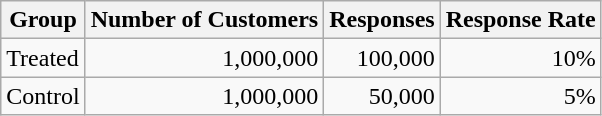<table class="wikitable">
<tr>
<th>Group</th>
<th>Number of Customers</th>
<th>Responses</th>
<th>Response Rate</th>
</tr>
<tr>
<td>Treated</td>
<td align="right">1,000,000</td>
<td align="right">100,000</td>
<td align="right">10%</td>
</tr>
<tr>
<td>Control</td>
<td align="right">1,000,000</td>
<td align="right">50,000</td>
<td align="right">5%</td>
</tr>
</table>
